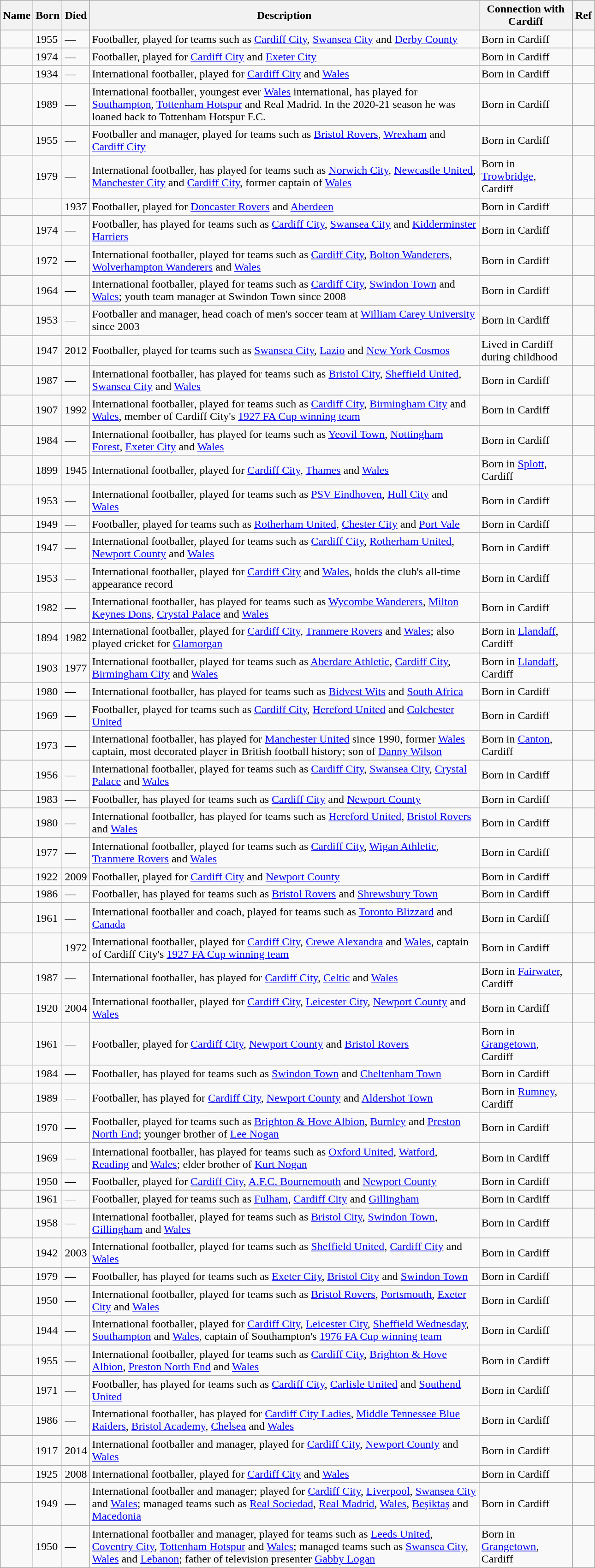<table class="sortable wikitable" style="text-align: left; width: 68%;">
<tr>
<th scope="col">Name</th>
<th scope="col">Born</th>
<th scope="col">Died</th>
<th scope="col">Description</th>
<th scope="col">Connection with Cardiff</th>
<th scope="col"><abbr>Ref</abbr></th>
</tr>
<tr>
<td></td>
<td>1955</td>
<td>—</td>
<td>Footballer, played for teams such as <a href='#'>Cardiff City</a>, <a href='#'>Swansea City</a> and <a href='#'>Derby County</a></td>
<td>Born in Cardiff</td>
<td></td>
</tr>
<tr>
<td></td>
<td>1974</td>
<td>—</td>
<td>Footballer, played for <a href='#'>Cardiff City</a> and <a href='#'>Exeter City</a></td>
<td>Born in Cardiff</td>
<td></td>
</tr>
<tr>
<td></td>
<td>1934</td>
<td>—</td>
<td>International footballer, played for <a href='#'>Cardiff City</a> and <a href='#'>Wales</a></td>
<td>Born in Cardiff</td>
<td></td>
</tr>
<tr>
<td></td>
<td>1989</td>
<td>—</td>
<td>International footballer, youngest ever <a href='#'>Wales</a> international, has played for <a href='#'>Southampton</a>, <a href='#'>Tottenham Hotspur</a> and Real Madrid. In the 2020-21 season he was loaned back to Tottenham Hotspur F.C.</td>
<td>Born in Cardiff</td>
<td></td>
</tr>
<tr>
<td></td>
<td>1955</td>
<td>—</td>
<td>Footballer and manager, played for teams such as <a href='#'>Bristol Rovers</a>, <a href='#'>Wrexham</a> and <a href='#'>Cardiff City</a></td>
<td>Born in Cardiff</td>
<td></td>
</tr>
<tr>
<td></td>
<td>1979</td>
<td>—</td>
<td>International footballer, has played for teams such as <a href='#'>Norwich City</a>, <a href='#'>Newcastle United</a>, <a href='#'>Manchester City</a> and <a href='#'>Cardiff City</a>, former captain of <a href='#'>Wales</a></td>
<td>Born in <a href='#'>Trowbridge</a>, Cardiff</td>
<td></td>
</tr>
<tr>
<td></td>
<td></td>
<td>1937</td>
<td>Footballer, played for <a href='#'>Doncaster Rovers</a> and <a href='#'>Aberdeen</a></td>
<td>Born in Cardiff</td>
<td></td>
</tr>
<tr>
<td></td>
<td>1974</td>
<td>—</td>
<td>Footballer, has played for teams such as <a href='#'>Cardiff City</a>, <a href='#'>Swansea City</a> and <a href='#'>Kidderminster Harriers</a></td>
<td>Born in Cardiff</td>
<td></td>
</tr>
<tr>
<td></td>
<td>1972</td>
<td>—</td>
<td>International footballer, played for teams such as <a href='#'>Cardiff City</a>, <a href='#'>Bolton Wanderers</a>, <a href='#'>Wolverhampton Wanderers</a> and <a href='#'>Wales</a></td>
<td>Born in Cardiff</td>
<td></td>
</tr>
<tr>
<td></td>
<td>1964</td>
<td>—</td>
<td>International footballer, played for teams such as <a href='#'>Cardiff City</a>, <a href='#'>Swindon Town</a> and <a href='#'>Wales</a>; youth team manager at Swindon Town since 2008</td>
<td>Born in Cardiff</td>
<td></td>
</tr>
<tr>
<td></td>
<td>1953</td>
<td>—</td>
<td>Footballer and manager, head coach of men's soccer team at <a href='#'>William Carey University</a> since 2003</td>
<td>Born in Cardiff</td>
<td></td>
</tr>
<tr>
<td></td>
<td>1947</td>
<td>2012</td>
<td>Footballer, played for teams such as <a href='#'>Swansea City</a>, <a href='#'>Lazio</a> and <a href='#'>New York Cosmos</a></td>
<td>Lived in Cardiff during childhood</td>
<td></td>
</tr>
<tr>
<td></td>
<td>1987</td>
<td>—</td>
<td>International footballer, has played for teams such as <a href='#'>Bristol City</a>, <a href='#'>Sheffield United</a>, <a href='#'>Swansea City</a> and <a href='#'>Wales</a></td>
<td>Born in Cardiff</td>
<td></td>
</tr>
<tr>
<td></td>
<td>1907</td>
<td>1992</td>
<td>International footballer, played for teams such as <a href='#'>Cardiff City</a>, <a href='#'>Birmingham City</a> and <a href='#'>Wales</a>, member of Cardiff City's <a href='#'>1927 FA Cup winning team</a></td>
<td>Born in Cardiff</td>
<td></td>
</tr>
<tr>
<td></td>
<td>1984</td>
<td>—</td>
<td>International footballer, has played for teams such as <a href='#'>Yeovil Town</a>, <a href='#'>Nottingham Forest</a>, <a href='#'>Exeter City</a> and <a href='#'>Wales</a></td>
<td>Born in Cardiff</td>
<td></td>
</tr>
<tr>
<td></td>
<td>1899</td>
<td>1945</td>
<td>International footballer, played for <a href='#'>Cardiff City</a>, <a href='#'>Thames</a> and <a href='#'>Wales</a></td>
<td>Born in <a href='#'>Splott</a>, Cardiff</td>
<td></td>
</tr>
<tr>
<td></td>
<td>1953</td>
<td>—</td>
<td>International footballer, played for teams such as <a href='#'>PSV Eindhoven</a>, <a href='#'>Hull City</a> and <a href='#'>Wales</a></td>
<td>Born in Cardiff</td>
<td></td>
</tr>
<tr>
<td></td>
<td>1949</td>
<td>—</td>
<td>Footballer, played for teams such as <a href='#'>Rotherham United</a>, <a href='#'>Chester City</a> and <a href='#'>Port Vale</a></td>
<td>Born in Cardiff</td>
<td></td>
</tr>
<tr>
<td></td>
<td>1947</td>
<td>—</td>
<td>International footballer, played for teams such as <a href='#'>Cardiff City</a>, <a href='#'>Rotherham United</a>, <a href='#'>Newport County</a> and <a href='#'>Wales</a></td>
<td>Born in Cardiff</td>
<td></td>
</tr>
<tr>
<td></td>
<td>1953</td>
<td>—</td>
<td>International footballer, played for <a href='#'>Cardiff City</a> and <a href='#'>Wales</a>, holds the club's all-time appearance record</td>
<td>Born in Cardiff</td>
<td></td>
</tr>
<tr>
<td></td>
<td>1982</td>
<td>—</td>
<td>International footballer, has played for teams such as <a href='#'>Wycombe Wanderers</a>, <a href='#'>Milton Keynes Dons</a>, <a href='#'>Crystal Palace</a> and <a href='#'>Wales</a></td>
<td>Born in Cardiff</td>
<td></td>
</tr>
<tr>
<td></td>
<td>1894</td>
<td>1982</td>
<td>International footballer, played for <a href='#'>Cardiff City</a>, <a href='#'>Tranmere Rovers</a> and <a href='#'>Wales</a>; also played cricket for <a href='#'>Glamorgan</a></td>
<td>Born in <a href='#'>Llandaff</a>, Cardiff</td>
<td></td>
</tr>
<tr>
<td></td>
<td>1903</td>
<td>1977</td>
<td>International footballer, played for teams such as <a href='#'>Aberdare Athletic</a>, <a href='#'>Cardiff City</a>, <a href='#'>Birmingham City</a> and <a href='#'>Wales</a></td>
<td>Born in <a href='#'>Llandaff</a>, Cardiff</td>
<td></td>
</tr>
<tr>
<td></td>
<td>1980</td>
<td>—</td>
<td>International footballer, has played for teams such as <a href='#'>Bidvest Wits</a> and <a href='#'>South Africa</a></td>
<td>Born in Cardiff</td>
<td></td>
</tr>
<tr>
<td></td>
<td>1969</td>
<td>—</td>
<td>Footballer, played for teams such as <a href='#'>Cardiff City</a>, <a href='#'>Hereford United</a> and <a href='#'>Colchester United</a></td>
<td>Born in Cardiff</td>
<td></td>
</tr>
<tr>
<td></td>
<td>1973</td>
<td>—</td>
<td>International footballer, has played for <a href='#'>Manchester United</a> since 1990, former <a href='#'>Wales</a> captain, most decorated player in British football history; son of <a href='#'>Danny Wilson</a></td>
<td>Born in <a href='#'>Canton</a>, Cardiff</td>
<td></td>
</tr>
<tr>
<td></td>
<td>1956</td>
<td>—</td>
<td>International footballer, played for teams such as <a href='#'>Cardiff City</a>, <a href='#'>Swansea City</a>, <a href='#'>Crystal Palace</a> and <a href='#'>Wales</a></td>
<td>Born in Cardiff</td>
<td></td>
</tr>
<tr>
<td></td>
<td>1983</td>
<td>—</td>
<td>Footballer, has played for teams such as <a href='#'>Cardiff City</a> and <a href='#'>Newport County</a></td>
<td>Born in Cardiff</td>
<td></td>
</tr>
<tr>
<td></td>
<td>1980</td>
<td>—</td>
<td>International footballer, has played for teams such as <a href='#'>Hereford United</a>, <a href='#'>Bristol Rovers</a> and <a href='#'>Wales</a></td>
<td>Born in Cardiff</td>
<td></td>
</tr>
<tr>
<td></td>
<td>1977</td>
<td>—</td>
<td>International footballer, played for teams such as <a href='#'>Cardiff City</a>, <a href='#'>Wigan Athletic</a>, <a href='#'>Tranmere Rovers</a> and <a href='#'>Wales</a></td>
<td>Born in Cardiff</td>
<td></td>
</tr>
<tr>
<td></td>
<td>1922</td>
<td>2009</td>
<td>Footballer, played for <a href='#'>Cardiff City</a> and <a href='#'>Newport County</a></td>
<td>Born in Cardiff</td>
<td></td>
</tr>
<tr>
<td></td>
<td>1986</td>
<td>—</td>
<td>Footballer, has played for teams such as <a href='#'>Bristol Rovers</a> and <a href='#'>Shrewsbury Town</a></td>
<td>Born in Cardiff</td>
<td></td>
</tr>
<tr>
<td></td>
<td>1961</td>
<td>—</td>
<td>International footballer and coach, played for teams such as <a href='#'>Toronto Blizzard</a> and <a href='#'>Canada</a></td>
<td>Born in Cardiff</td>
<td></td>
</tr>
<tr>
<td></td>
<td 1894></td>
<td>1972</td>
<td>International footballer, played for <a href='#'>Cardiff City</a>, <a href='#'>Crewe Alexandra</a> and <a href='#'>Wales</a>, captain of Cardiff City's <a href='#'>1927 FA Cup winning team</a></td>
<td>Born in Cardiff</td>
<td></td>
</tr>
<tr>
<td></td>
<td>1987</td>
<td>—</td>
<td>International footballer, has played for <a href='#'>Cardiff City</a>, <a href='#'>Celtic</a> and <a href='#'>Wales</a></td>
<td>Born in <a href='#'>Fairwater</a>, Cardiff</td>
<td></td>
</tr>
<tr>
<td></td>
<td>1920</td>
<td>2004</td>
<td>International footballer, played for <a href='#'>Cardiff City</a>, <a href='#'>Leicester City</a>, <a href='#'>Newport County</a> and <a href='#'>Wales</a></td>
<td>Born in Cardiff</td>
<td></td>
</tr>
<tr>
<td></td>
<td>1961</td>
<td>—</td>
<td>Footballer, played for <a href='#'>Cardiff City</a>, <a href='#'>Newport County</a> and <a href='#'>Bristol Rovers</a></td>
<td>Born in <a href='#'>Grangetown</a>, Cardiff</td>
<td></td>
</tr>
<tr>
<td></td>
<td>1984</td>
<td>—</td>
<td>Footballer, has played for teams such as <a href='#'>Swindon Town</a> and <a href='#'>Cheltenham Town</a></td>
<td>Born in Cardiff</td>
<td></td>
</tr>
<tr>
<td></td>
<td>1989</td>
<td>—</td>
<td>Footballer, has played for <a href='#'>Cardiff City</a>, <a href='#'>Newport County</a> and <a href='#'>Aldershot Town</a></td>
<td>Born in <a href='#'>Rumney</a>, Cardiff</td>
<td></td>
</tr>
<tr>
<td></td>
<td>1970</td>
<td>—</td>
<td>Footballer, played for teams such as <a href='#'>Brighton & Hove Albion</a>, <a href='#'>Burnley</a> and <a href='#'>Preston North End</a>; younger brother of <a href='#'>Lee Nogan</a></td>
<td>Born in Cardiff</td>
<td></td>
</tr>
<tr>
<td></td>
<td>1969</td>
<td>—</td>
<td>International footballer, has played for teams such as <a href='#'>Oxford United</a>, <a href='#'>Watford</a>, <a href='#'>Reading</a> and <a href='#'>Wales</a>; elder brother of <a href='#'>Kurt Nogan</a></td>
<td>Born in Cardiff</td>
<td></td>
</tr>
<tr>
<td></td>
<td>1950</td>
<td>—</td>
<td>Footballer, played for <a href='#'>Cardiff City</a>, <a href='#'>A.F.C. Bournemouth</a> and <a href='#'>Newport County</a></td>
<td>Born in Cardiff</td>
<td></td>
</tr>
<tr>
<td></td>
<td>1961</td>
<td>—</td>
<td>Footballer, played for teams such as <a href='#'>Fulham</a>, <a href='#'>Cardiff City</a> and <a href='#'>Gillingham</a></td>
<td>Born in Cardiff</td>
<td></td>
</tr>
<tr>
<td></td>
<td>1958</td>
<td>—</td>
<td>International footballer, played for teams such as <a href='#'>Bristol City</a>, <a href='#'>Swindon Town</a>, <a href='#'>Gillingham</a> and <a href='#'>Wales</a></td>
<td>Born in Cardiff</td>
<td></td>
</tr>
<tr>
<td></td>
<td>1942</td>
<td>2003</td>
<td>International footballer, played for teams such as <a href='#'>Sheffield United</a>, <a href='#'>Cardiff City</a> and <a href='#'>Wales</a></td>
<td>Born in Cardiff</td>
<td></td>
</tr>
<tr>
<td></td>
<td>1979</td>
<td>—</td>
<td>Footballer, has played for teams such as <a href='#'>Exeter City</a>, <a href='#'>Bristol City</a> and <a href='#'>Swindon Town</a></td>
<td>Born in Cardiff</td>
<td></td>
</tr>
<tr>
<td></td>
<td>1950</td>
<td>—</td>
<td>International footballer, played for teams such as <a href='#'>Bristol Rovers</a>, <a href='#'>Portsmouth</a>, <a href='#'>Exeter City</a> and <a href='#'>Wales</a></td>
<td>Born in Cardiff</td>
<td></td>
</tr>
<tr>
<td></td>
<td>1944</td>
<td>—</td>
<td>International footballer, played for <a href='#'>Cardiff City</a>, <a href='#'>Leicester City</a>, <a href='#'>Sheffield Wednesday</a>, <a href='#'>Southampton</a> and <a href='#'>Wales</a>, captain of Southampton's <a href='#'>1976 FA Cup winning team</a></td>
<td>Born in Cardiff</td>
<td></td>
</tr>
<tr>
<td></td>
<td>1955</td>
<td>—</td>
<td>International footballer, played for teams such as <a href='#'>Cardiff City</a>, <a href='#'>Brighton & Hove Albion</a>, <a href='#'>Preston North End</a> and <a href='#'>Wales</a></td>
<td>Born in Cardiff</td>
<td></td>
</tr>
<tr>
<td></td>
<td>1971</td>
<td>—</td>
<td>Footballer, has played for teams such as <a href='#'>Cardiff City</a>, <a href='#'>Carlisle United</a> and <a href='#'>Southend United</a></td>
<td>Born in Cardiff</td>
<td></td>
</tr>
<tr>
<td></td>
<td>1986</td>
<td>—</td>
<td>International footballer, has played for <a href='#'>Cardiff City Ladies</a>, <a href='#'>Middle Tennessee Blue Raiders</a>, <a href='#'>Bristol Academy</a>, <a href='#'>Chelsea</a> and <a href='#'>Wales</a></td>
<td>Born in Cardiff</td>
<td></td>
</tr>
<tr>
<td></td>
<td>1917</td>
<td>2014</td>
<td>International footballer and manager, played for <a href='#'>Cardiff City</a>, <a href='#'>Newport County</a> and <a href='#'>Wales</a></td>
<td>Born in Cardiff</td>
<td></td>
</tr>
<tr>
<td></td>
<td>1925</td>
<td>2008</td>
<td>International footballer, played for <a href='#'>Cardiff City</a> and <a href='#'>Wales</a></td>
<td>Born in Cardiff</td>
<td></td>
</tr>
<tr>
<td></td>
<td>1949</td>
<td>—</td>
<td>International footballer and manager; played for <a href='#'>Cardiff City</a>, <a href='#'>Liverpool</a>, <a href='#'>Swansea City</a> and <a href='#'>Wales</a>; managed teams such as <a href='#'>Real Sociedad</a>, <a href='#'>Real Madrid</a>, <a href='#'>Wales</a>, <a href='#'>Beşiktaş</a> and <a href='#'>Macedonia</a></td>
<td>Born in Cardiff</td>
<td></td>
</tr>
<tr>
<td></td>
<td>1950</td>
<td>—</td>
<td>International footballer and manager, played for teams such as <a href='#'>Leeds United</a>, <a href='#'>Coventry City</a>, <a href='#'>Tottenham Hotspur</a> and <a href='#'>Wales</a>; managed teams such as <a href='#'>Swansea City</a>, <a href='#'>Wales</a> and <a href='#'>Lebanon</a>; father of television presenter <a href='#'>Gabby Logan</a></td>
<td>Born in <a href='#'>Grangetown</a>, Cardiff</td>
<td></td>
</tr>
</table>
